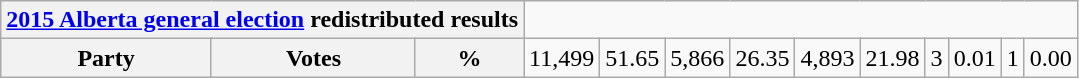<table class=wikitable>
<tr>
<th colspan=4><a href='#'>2015 Alberta general election</a> redistributed results</th>
</tr>
<tr>
<th colspan=2>Party</th>
<th>Votes</th>
<th>%<br></th>
<td align=right>11,499</td>
<td align=right>51.65<br></td>
<td align=right>5,866</td>
<td align=right>26.35<br></td>
<td align=right>4,893</td>
<td align=right>21.98<br></td>
<td align=right>3</td>
<td align=right>0.01<br></td>
<td align=right>1</td>
<td align=right>0.00<br></td>
</tr>
</table>
